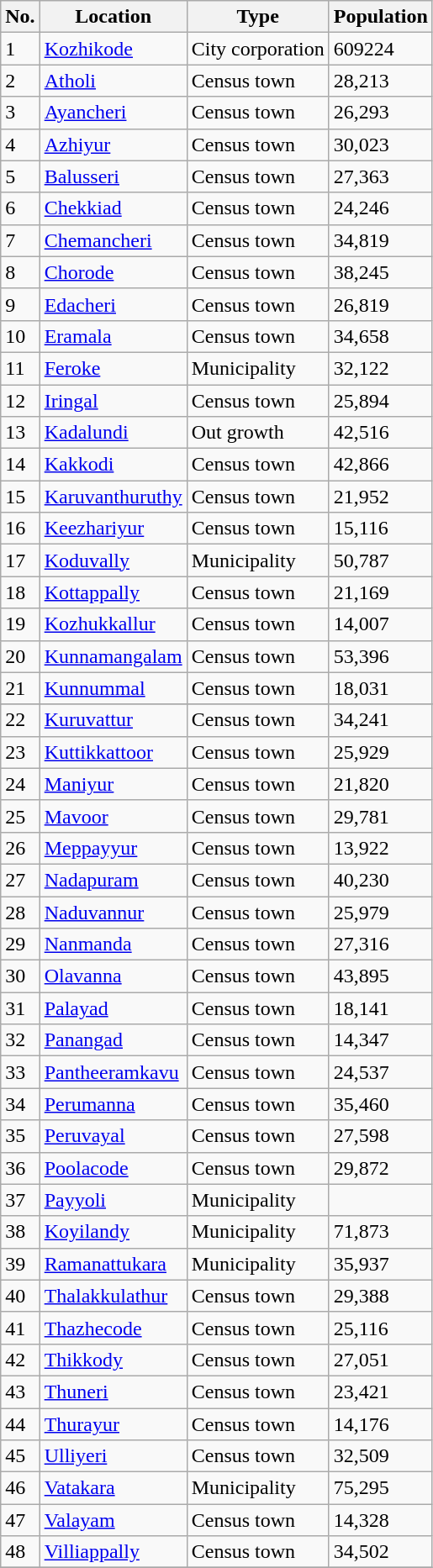<table class="wikitable" border="1">
<tr>
<th>No.</th>
<th>Location</th>
<th>Type</th>
<th>Population</th>
</tr>
<tr>
<td>1</td>
<td><a href='#'>Kozhikode</a></td>
<td>City corporation</td>
<td>609224</td>
</tr>
<tr>
<td>2</td>
<td><a href='#'>Atholi</a></td>
<td>Census town</td>
<td>28,213</td>
</tr>
<tr>
<td>3</td>
<td><a href='#'>Ayancheri</a></td>
<td>Census town</td>
<td>26,293</td>
</tr>
<tr>
<td>4</td>
<td><a href='#'>Azhiyur</a></td>
<td>Census town</td>
<td>30,023</td>
</tr>
<tr>
<td>5</td>
<td><a href='#'>Balusseri</a></td>
<td>Census town</td>
<td>27,363</td>
</tr>
<tr>
<td>6</td>
<td><a href='#'>Chekkiad</a></td>
<td>Census town</td>
<td>24,246</td>
</tr>
<tr>
<td>7</td>
<td><a href='#'>Chemancheri</a></td>
<td>Census town</td>
<td>34,819</td>
</tr>
<tr>
<td>8</td>
<td><a href='#'>Chorode</a></td>
<td>Census town</td>
<td>38,245</td>
</tr>
<tr>
<td>9</td>
<td><a href='#'>Edacheri</a></td>
<td>Census town</td>
<td>26,819</td>
</tr>
<tr>
<td>10</td>
<td><a href='#'>Eramala</a></td>
<td>Census town</td>
<td>34,658</td>
</tr>
<tr>
<td>11</td>
<td><a href='#'>Feroke</a></td>
<td>Municipality</td>
<td>32,122</td>
</tr>
<tr>
<td>12</td>
<td><a href='#'>Iringal</a></td>
<td>Census town</td>
<td>25,894</td>
</tr>
<tr>
<td>13</td>
<td><a href='#'>Kadalundi</a></td>
<td>Out growth</td>
<td>42,516</td>
</tr>
<tr>
<td>14</td>
<td><a href='#'>Kakkodi</a></td>
<td>Census town</td>
<td>42,866</td>
</tr>
<tr>
<td>15</td>
<td><a href='#'>Karuvanthuruthy</a></td>
<td>Census town</td>
<td>21,952</td>
</tr>
<tr>
<td>16</td>
<td><a href='#'>Keezhariyur</a></td>
<td>Census town</td>
<td>15,116</td>
</tr>
<tr>
<td>17</td>
<td><a href='#'>Koduvally</a></td>
<td>Municipality</td>
<td>50,787</td>
</tr>
<tr>
<td>18</td>
<td><a href='#'>Kottappally</a></td>
<td>Census town</td>
<td>21,169</td>
</tr>
<tr>
<td>19</td>
<td><a href='#'>Kozhukkallur</a></td>
<td>Census town</td>
<td>14,007</td>
</tr>
<tr>
<td>20</td>
<td><a href='#'>Kunnamangalam</a></td>
<td>Census town</td>
<td>53,396</td>
</tr>
<tr>
<td>21</td>
<td><a href='#'>Kunnummal</a></td>
<td>Census town</td>
<td>18,031</td>
</tr>
<tr>
</tr>
<tr>
<td>22</td>
<td><a href='#'>Kuruvattur</a></td>
<td>Census town</td>
<td>34,241</td>
</tr>
<tr>
<td>23</td>
<td><a href='#'>Kuttikkattoor</a></td>
<td>Census town</td>
<td>25,929</td>
</tr>
<tr>
<td>24</td>
<td><a href='#'>Maniyur</a></td>
<td>Census town</td>
<td>21,820</td>
</tr>
<tr>
<td>25</td>
<td><a href='#'>Mavoor</a></td>
<td>Census town</td>
<td>29,781</td>
</tr>
<tr>
<td>26</td>
<td><a href='#'>Meppayyur</a></td>
<td>Census town</td>
<td>13,922</td>
</tr>
<tr>
<td>27</td>
<td><a href='#'>Nadapuram</a></td>
<td>Census town</td>
<td>40,230</td>
</tr>
<tr>
<td>28</td>
<td><a href='#'>Naduvannur</a></td>
<td>Census town</td>
<td>25,979</td>
</tr>
<tr>
<td>29</td>
<td><a href='#'>Nanmanda</a></td>
<td>Census town</td>
<td>27,316</td>
</tr>
<tr>
<td>30</td>
<td><a href='#'>Olavanna</a></td>
<td>Census town</td>
<td>43,895</td>
</tr>
<tr>
<td>31</td>
<td><a href='#'>Palayad</a></td>
<td>Census town</td>
<td>18,141</td>
</tr>
<tr>
<td>32</td>
<td><a href='#'>Panangad</a></td>
<td>Census town</td>
<td>14,347</td>
</tr>
<tr>
<td>33</td>
<td><a href='#'>Pantheeramkavu</a></td>
<td>Census town</td>
<td>24,537</td>
</tr>
<tr>
<td>34</td>
<td><a href='#'>Perumanna</a></td>
<td>Census town</td>
<td>35,460</td>
</tr>
<tr>
<td>35</td>
<td><a href='#'>Peruvayal</a></td>
<td>Census town</td>
<td>27,598</td>
</tr>
<tr>
<td>36</td>
<td><a href='#'>Poolacode</a></td>
<td>Census town</td>
<td>29,872</td>
</tr>
<tr>
<td>37</td>
<td><a href='#'>Payyoli</a></td>
<td>Municipality</td>
<td></td>
</tr>
<tr>
<td>38</td>
<td><a href='#'>Koyilandy</a></td>
<td>Municipality</td>
<td>71,873</td>
</tr>
<tr>
<td>39</td>
<td><a href='#'>Ramanattukara</a></td>
<td>Municipality</td>
<td>35,937</td>
</tr>
<tr>
<td>40</td>
<td><a href='#'>Thalakkulathur</a></td>
<td>Census town</td>
<td>29,388</td>
</tr>
<tr>
<td>41</td>
<td><a href='#'>Thazhecode</a></td>
<td>Census town</td>
<td>25,116</td>
</tr>
<tr>
<td>42</td>
<td><a href='#'>Thikkody</a></td>
<td>Census town</td>
<td>27,051</td>
</tr>
<tr>
<td>43</td>
<td><a href='#'>Thuneri</a></td>
<td>Census town</td>
<td>23,421</td>
</tr>
<tr>
<td>44</td>
<td><a href='#'>Thurayur</a></td>
<td>Census town</td>
<td>14,176</td>
</tr>
<tr>
<td>45</td>
<td><a href='#'>Ulliyeri</a></td>
<td>Census town</td>
<td>32,509</td>
</tr>
<tr>
<td>46</td>
<td><a href='#'>Vatakara</a></td>
<td>Municipality</td>
<td>75,295</td>
</tr>
<tr>
<td>47</td>
<td><a href='#'>Valayam</a></td>
<td>Census town</td>
<td>14,328</td>
</tr>
<tr>
<td>48</td>
<td><a href='#'>Villiappally</a></td>
<td>Census town</td>
<td>34,502</td>
</tr>
<tr>
</tr>
</table>
